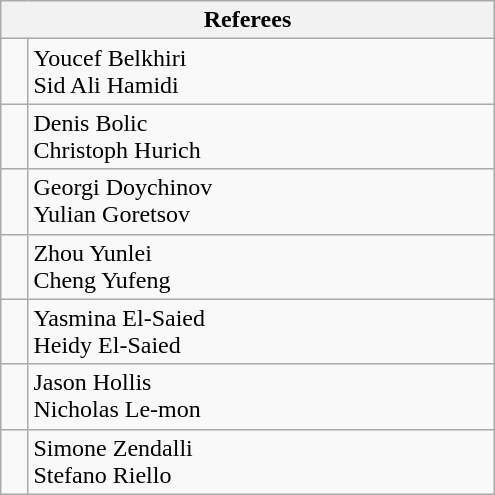<table class="wikitable" style="width:330px;">
<tr>
<th colspan=2>Referees</th>
</tr>
<tr>
<td align=left></td>
<td>Youcef Belkhiri<br>Sid Ali Hamidi</td>
</tr>
<tr>
<td align=left></td>
<td>Denis Bolic<br>Christoph Hurich</td>
</tr>
<tr>
<td align=left></td>
<td>Georgi Doychinov<br>Yulian Goretsov</td>
</tr>
<tr>
<td align=left></td>
<td>Zhou Yunlei<br>Cheng Yufeng</td>
</tr>
<tr>
<td align=left></td>
<td>Yasmina El-Saied<br>Heidy El-Saied</td>
</tr>
<tr>
<td align=left></td>
<td>Jason Hollis<br>Nicholas Le-mon</td>
</tr>
<tr>
<td align=left></td>
<td>Simone Zendalli<br>Stefano Riello</td>
</tr>
</table>
